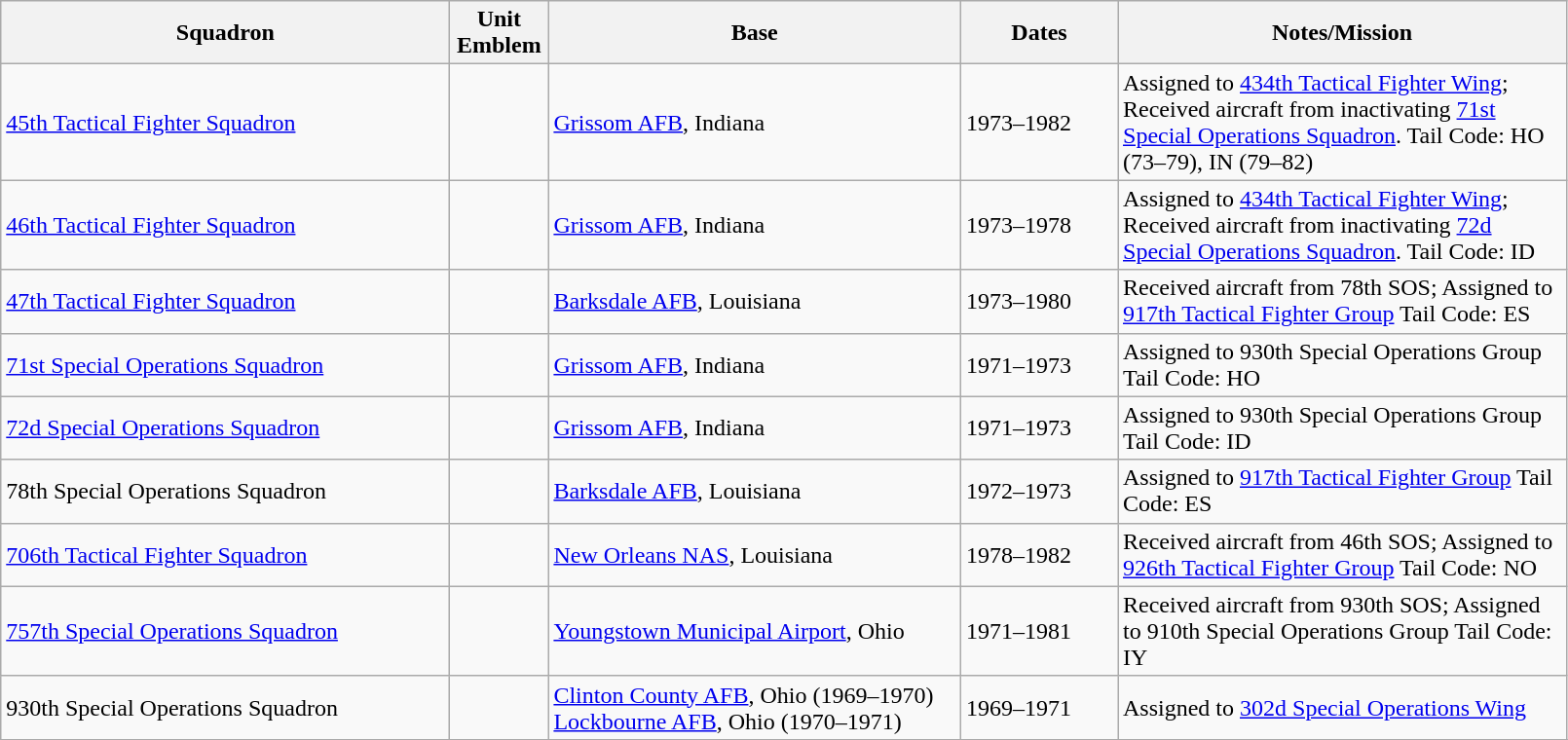<table class="wikitable">
<tr>
<th scope="col" width="300">Squadron</th>
<th scope="col" width="60">Unit Emblem</th>
<th scope="col" width="275">Base</th>
<th scope="col" width="100">Dates</th>
<th scope="col" width="300">Notes/Mission</th>
</tr>
<tr>
<td><a href='#'>45th Tactical Fighter Squadron</a></td>
<td></td>
<td><a href='#'>Grissom AFB</a>, Indiana</td>
<td>1973–1982</td>
<td>Assigned to <a href='#'>434th Tactical Fighter Wing</a>; Received aircraft from inactivating <a href='#'>71st Special Operations Squadron</a>. Tail Code: HO (73–79), IN (79–82)</td>
</tr>
<tr>
<td><a href='#'>46th Tactical Fighter Squadron</a></td>
<td></td>
<td><a href='#'>Grissom AFB</a>, Indiana</td>
<td>1973–1978</td>
<td>Assigned to <a href='#'>434th Tactical Fighter Wing</a>; Received aircraft from inactivating <a href='#'>72d Special Operations Squadron</a>.  Tail Code: ID</td>
</tr>
<tr>
<td><a href='#'>47th Tactical Fighter Squadron</a></td>
<td></td>
<td><a href='#'>Barksdale AFB</a>, Louisiana</td>
<td>1973–1980</td>
<td>Received aircraft from 78th SOS;  Assigned to <a href='#'>917th Tactical Fighter Group</a> Tail Code: ES</td>
</tr>
<tr>
<td><a href='#'>71st Special Operations Squadron</a></td>
<td></td>
<td><a href='#'>Grissom AFB</a>, Indiana</td>
<td>1971–1973</td>
<td>Assigned to 930th Special Operations Group Tail Code: HO</td>
</tr>
<tr>
<td><a href='#'>72d Special Operations Squadron</a></td>
<td></td>
<td><a href='#'>Grissom AFB</a>, Indiana</td>
<td>1971–1973</td>
<td>Assigned to 930th Special Operations Group  Tail Code: ID</td>
</tr>
<tr>
<td>78th Special Operations Squadron</td>
<td></td>
<td><a href='#'>Barksdale AFB</a>, Louisiana</td>
<td>1972–1973</td>
<td>Assigned to <a href='#'>917th Tactical Fighter Group</a>  Tail Code: ES</td>
</tr>
<tr>
<td><a href='#'>706th Tactical Fighter Squadron</a></td>
<td></td>
<td><a href='#'>New Orleans NAS</a>, Louisiana</td>
<td>1978–1982</td>
<td>Received aircraft from 46th SOS; Assigned to <a href='#'>926th Tactical Fighter Group</a> Tail Code: NO</td>
</tr>
<tr>
<td><a href='#'>757th Special Operations Squadron</a></td>
<td></td>
<td><a href='#'>Youngstown Municipal Airport</a>, Ohio</td>
<td>1971–1981</td>
<td>Received aircraft from 930th SOS; Assigned to 910th Special Operations Group Tail Code: IY</td>
</tr>
<tr>
<td>930th Special Operations Squadron</td>
<td></td>
<td><a href='#'>Clinton County AFB</a>, Ohio (1969–1970)<br><a href='#'>Lockbourne AFB</a>, Ohio (1970–1971)</td>
<td>1969–1971</td>
<td>Assigned to <a href='#'>302d Special Operations Wing</a></td>
</tr>
<tr>
</tr>
<tr>
</tr>
</table>
